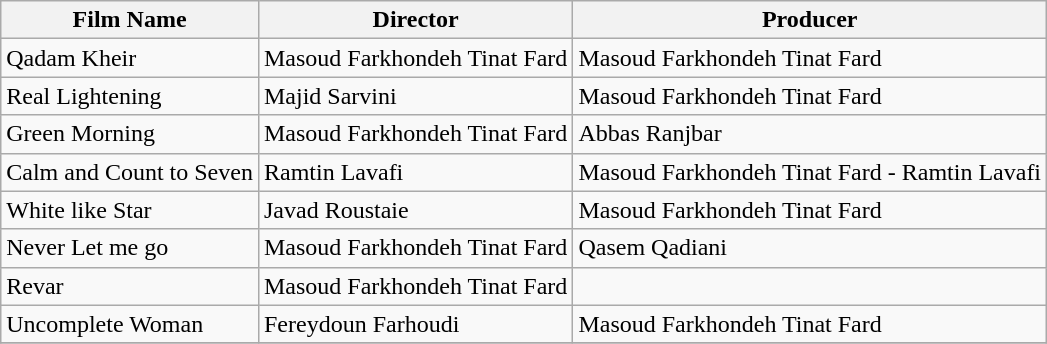<table class="wikitable sortable">
<tr>
<th>Film Name</th>
<th>Director</th>
<th>Producer</th>
</tr>
<tr>
<td>Qadam Kheir</td>
<td>Masoud Farkhondeh Tinat Fard</td>
<td>Masoud Farkhondeh Tinat Fard</td>
</tr>
<tr>
<td>Real Lightening</td>
<td>Majid Sarvini</td>
<td>Masoud Farkhondeh Tinat Fard</td>
</tr>
<tr>
<td>Green Morning</td>
<td>Masoud Farkhondeh Tinat Fard</td>
<td>Abbas Ranjbar</td>
</tr>
<tr>
<td>Calm and Count to Seven</td>
<td>Ramtin Lavafi</td>
<td>Masoud Farkhondeh Tinat Fard - Ramtin Lavafi</td>
</tr>
<tr>
<td>White like Star</td>
<td>Javad Roustaie</td>
<td>Masoud Farkhondeh Tinat Fard</td>
</tr>
<tr>
<td>Never Let me go</td>
<td>Masoud Farkhondeh Tinat Fard</td>
<td>Qasem Qadiani</td>
</tr>
<tr>
<td>Revar</td>
<td>Masoud Farkhondeh Tinat Fard</td>
<td></td>
</tr>
<tr>
<td>Uncomplete Woman</td>
<td>Fereydoun Farhoudi</td>
<td>Masoud Farkhondeh Tinat Fard</td>
</tr>
<tr>
</tr>
</table>
